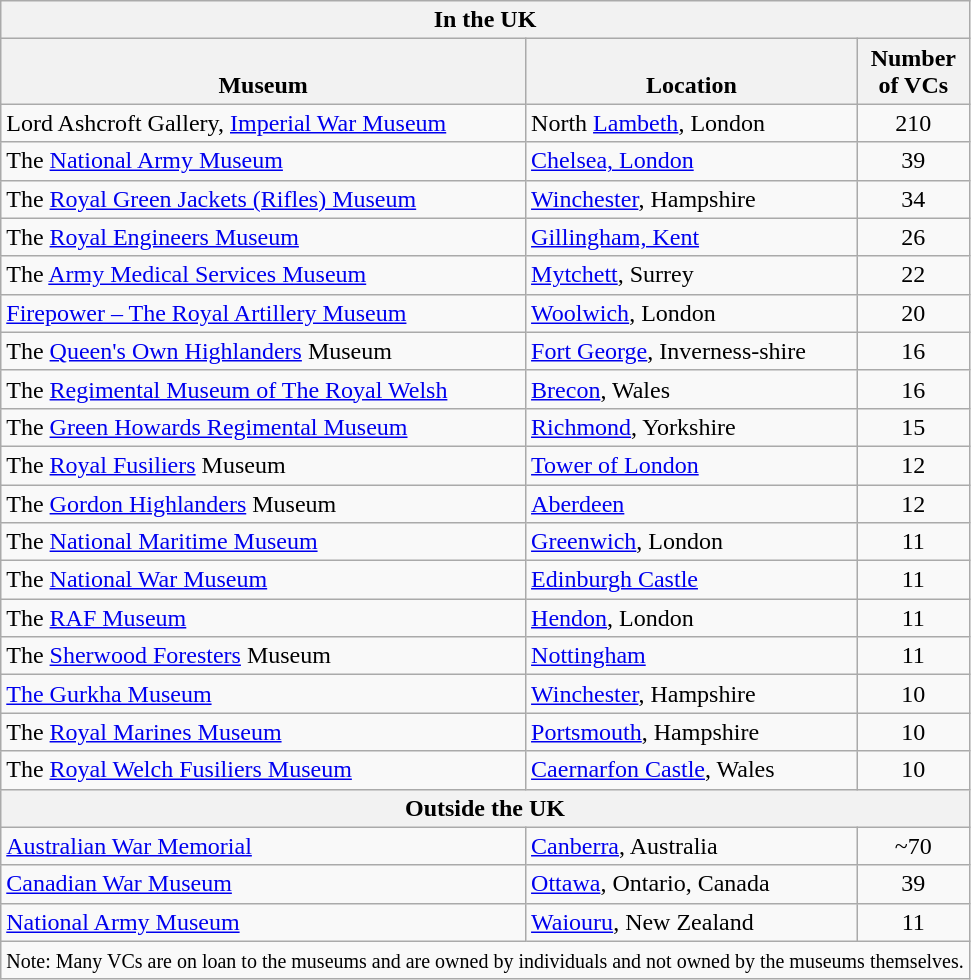<table class="wikitable">
<tr>
<th colspan="3">In the UK</th>
</tr>
<tr valign=bottom>
<th>Museum</th>
<th>Location</th>
<th>Number<br>of VCs</th>
</tr>
<tr>
<td>Lord Ashcroft Gallery, <a href='#'>Imperial War Museum</a></td>
<td>North <a href='#'>Lambeth</a>, London</td>
<td align=center>210</td>
</tr>
<tr>
<td>The <a href='#'>National Army Museum</a></td>
<td><a href='#'>Chelsea, London</a></td>
<td align=center>39</td>
</tr>
<tr>
<td>The <a href='#'>Royal Green Jackets (Rifles) Museum</a></td>
<td><a href='#'>Winchester</a>, Hampshire</td>
<td align=center>34</td>
</tr>
<tr>
<td>The <a href='#'>Royal Engineers Museum</a></td>
<td><a href='#'>Gillingham, Kent</a></td>
<td align=center>26</td>
</tr>
<tr>
<td>The <a href='#'>Army Medical Services Museum</a></td>
<td><a href='#'>Mytchett</a>, Surrey</td>
<td align=center>22</td>
</tr>
<tr>
<td><a href='#'>Firepower – The Royal Artillery Museum</a></td>
<td><a href='#'>Woolwich</a>, London</td>
<td align=center>20</td>
</tr>
<tr>
<td>The <a href='#'>Queen's Own Highlanders</a> Museum</td>
<td><a href='#'>Fort George</a>, Inverness-shire</td>
<td align=center>16</td>
</tr>
<tr>
<td>The <a href='#'>Regimental Museum of The Royal Welsh</a></td>
<td><a href='#'>Brecon</a>, Wales</td>
<td align=center>16</td>
</tr>
<tr>
<td>The <a href='#'>Green Howards Regimental Museum</a></td>
<td><a href='#'>Richmond</a>, Yorkshire</td>
<td align=center>15</td>
</tr>
<tr>
<td>The <a href='#'>Royal Fusiliers</a> Museum</td>
<td><a href='#'>Tower of London</a></td>
<td align=center>12</td>
</tr>
<tr>
<td>The <a href='#'>Gordon Highlanders</a> Museum</td>
<td><a href='#'>Aberdeen</a></td>
<td align=center>12</td>
</tr>
<tr>
<td>The <a href='#'>National Maritime Museum</a></td>
<td><a href='#'>Greenwich</a>, London</td>
<td align=center>11</td>
</tr>
<tr>
<td>The <a href='#'>National War Museum</a></td>
<td><a href='#'>Edinburgh Castle</a></td>
<td align=center>11</td>
</tr>
<tr>
<td>The <a href='#'>RAF Museum</a></td>
<td><a href='#'>Hendon</a>, London</td>
<td align=center>11</td>
</tr>
<tr>
<td>The <a href='#'>Sherwood Foresters</a> Museum</td>
<td><a href='#'>Nottingham</a></td>
<td align=center>11</td>
</tr>
<tr>
<td><a href='#'>The Gurkha Museum</a></td>
<td><a href='#'>Winchester</a>, Hampshire</td>
<td align=center>10</td>
</tr>
<tr>
<td>The <a href='#'>Royal Marines Museum</a></td>
<td><a href='#'>Portsmouth</a>, Hampshire</td>
<td align=center>10</td>
</tr>
<tr>
<td>The <a href='#'>Royal Welch Fusiliers Museum</a></td>
<td><a href='#'>Caernarfon Castle</a>, Wales</td>
<td align=center>10</td>
</tr>
<tr>
<th colspan="3">Outside the UK</th>
</tr>
<tr>
<td><a href='#'>Australian War Memorial</a></td>
<td><a href='#'>Canberra</a>, Australia</td>
<td align=center>~70</td>
</tr>
<tr>
<td><a href='#'>Canadian War Museum</a></td>
<td><a href='#'>Ottawa</a>, Ontario, Canada</td>
<td align=center>39</td>
</tr>
<tr>
<td><a href='#'>National Army Museum</a></td>
<td><a href='#'>Waiouru</a>, New Zealand</td>
<td align=center>11</td>
</tr>
<tr>
<td colspan="4" style="text-align: center;"><small>Note: Many VCs are on loan to the museums and are owned by individuals and not owned by the museums themselves.</small></td>
</tr>
</table>
